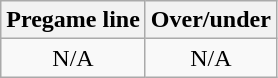<table class="wikitable">
<tr align="center">
<th style=>Pregame line</th>
<th style=>Over/under</th>
</tr>
<tr align="center">
<td>N/A</td>
<td>N/A</td>
</tr>
</table>
